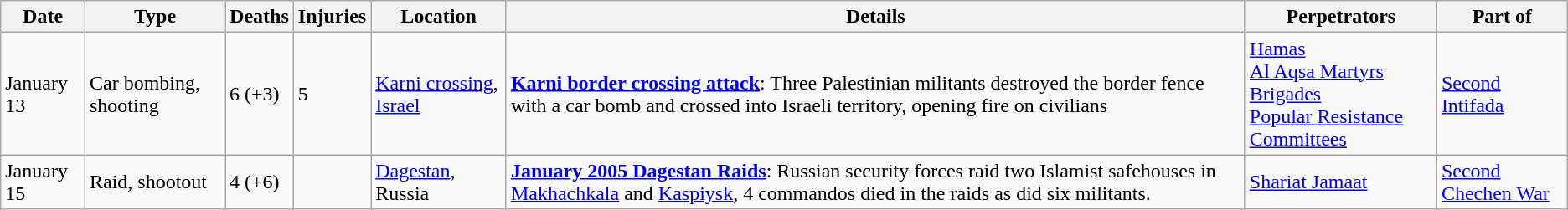<table class="wikitable sortable" id="terrorIncidents2005Jan">
<tr>
<th>Date</th>
<th>Type</th>
<th>Deaths</th>
<th>Injuries</th>
<th>Location</th>
<th>Details</th>
<th>Perpetrators</th>
<th>Part of</th>
</tr>
<tr>
<td>January 13</td>
<td>Car bombing, shooting</td>
<td>6 (+3)</td>
<td>5</td>
<td><a href='#'>Karni crossing</a>, <a href='#'>Israel</a></td>
<td><strong><a href='#'>Karni border crossing attack</a></strong>: Three Palestinian militants destroyed the border fence with a car bomb and crossed into Israeli territory, opening fire on civilians</td>
<td><a href='#'>Hamas</a> <br> <a href='#'>Al Aqsa Martyrs Brigades</a> <br> <a href='#'>Popular Resistance Committees</a></td>
<td><a href='#'>Second Intifada</a></td>
</tr>
<tr>
<td>January 15</td>
<td>Raid, shootout</td>
<td>4 (+6)</td>
<td></td>
<td><a href='#'>Dagestan</a>, Russia</td>
<td><strong><a href='#'>January 2005 Dagestan Raids</a></strong>: Russian security forces raid two Islamist safehouses in <a href='#'>Makhachkala</a> and <a href='#'>Kaspiysk</a>, 4 commandos died in the raids as did six militants.</td>
<td><a href='#'>Shariat Jamaat</a></td>
<td><a href='#'>Second Chechen War</a></td>
</tr>
</table>
